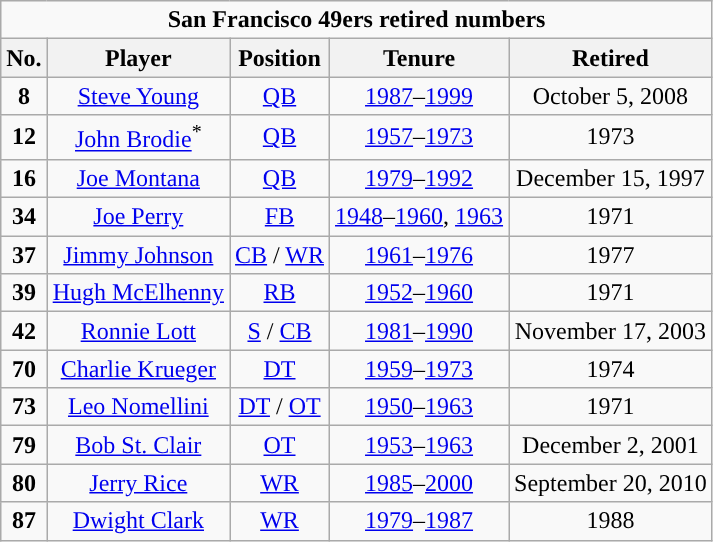<table class="wikitable sortable" style="text-align:center">
<tr>
<td colspan="5"><strong>San Francisco 49ers retired numbers</strong></td>
</tr>
<tr>
<th>No.</th>
<th>Player</th>
<th>Position</th>
<th>Tenure</th>
<th>Retired</th>
</tr>
<tr>
<td><strong>8</strong></td>
<td><a href='#'>Steve Young</a></td>
<td><a href='#'>QB</a></td>
<td><a href='#'>1987</a>–<a href='#'>1999</a></td>
<td>October 5, 2008</td>
</tr>
<tr>
<td><strong>12</strong></td>
<td><a href='#'>John Brodie</a><sup>*</sup></td>
<td><a href='#'>QB</a></td>
<td><a href='#'>1957</a>–<a href='#'>1973</a></td>
<td>1973</td>
</tr>
<tr>
<td><strong>16</strong></td>
<td><a href='#'>Joe Montana</a></td>
<td><a href='#'>QB</a></td>
<td><a href='#'>1979</a>–<a href='#'>1992</a></td>
<td>December 15, 1997</td>
</tr>
<tr>
<td><strong>34</strong></td>
<td><a href='#'>Joe Perry</a></td>
<td><a href='#'>FB</a></td>
<td><a href='#'>1948</a>–<a href='#'>1960</a>, <a href='#'>1963</a></td>
<td>1971</td>
</tr>
<tr>
<td><strong>37</strong></td>
<td><a href='#'>Jimmy Johnson</a></td>
<td><a href='#'>CB</a> / <a href='#'>WR</a></td>
<td><a href='#'>1961</a>–<a href='#'>1976</a></td>
<td>1977</td>
</tr>
<tr>
<td><strong>39</strong></td>
<td><a href='#'>Hugh McElhenny</a></td>
<td><a href='#'>RB</a></td>
<td><a href='#'>1952</a>–<a href='#'>1960</a></td>
<td>1971</td>
</tr>
<tr>
<td><strong>42</strong></td>
<td><a href='#'>Ronnie Lott</a></td>
<td><a href='#'>S</a> / <a href='#'>CB</a></td>
<td><a href='#'>1981</a>–<a href='#'>1990</a></td>
<td>November 17, 2003</td>
</tr>
<tr>
<td><strong>70</strong></td>
<td><a href='#'>Charlie Krueger</a></td>
<td><a href='#'>DT</a></td>
<td><a href='#'>1959</a>–<a href='#'>1973</a></td>
<td>1974</td>
</tr>
<tr>
<td><strong>73</strong></td>
<td><a href='#'>Leo Nomellini</a></td>
<td><a href='#'>DT</a> / <a href='#'>OT</a></td>
<td><a href='#'>1950</a>–<a href='#'>1963</a></td>
<td>1971</td>
</tr>
<tr>
<td><strong>79</strong></td>
<td><a href='#'>Bob St. Clair</a></td>
<td><a href='#'>OT</a></td>
<td><a href='#'>1953</a>–<a href='#'>1963</a></td>
<td>December 2, 2001</td>
</tr>
<tr>
<td><strong>80</strong></td>
<td><a href='#'>Jerry Rice</a></td>
<td><a href='#'>WR</a></td>
<td><a href='#'>1985</a>–<a href='#'>2000</a></td>
<td>September 20, 2010</td>
</tr>
<tr>
<td><strong>87</strong></td>
<td><a href='#'>Dwight Clark</a></td>
<td><a href='#'>WR</a></td>
<td><a href='#'>1979</a>–<a href='#'>1987</a></td>
<td>1988</td>
</tr>
</table>
